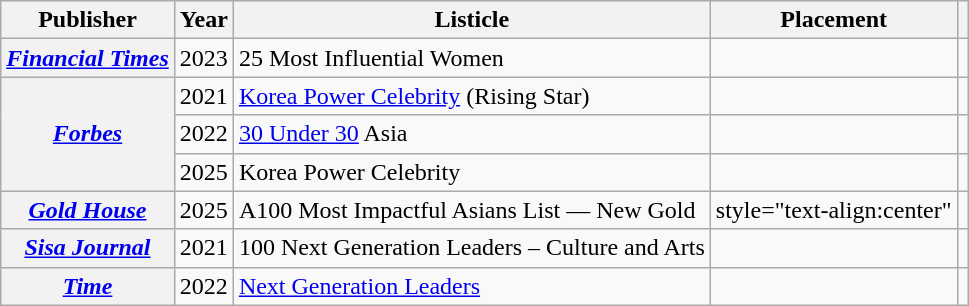<table class="wikitable plainrowheaders sortable" style="text-align:center">
<tr>
<th scope="col">Publisher</th>
<th scope="col">Year</th>
<th scope="col">Listicle</th>
<th scope="col">Placement</th>
<th scope="col" class="unsortable"></th>
</tr>
<tr>
<th scope="row"><em><a href='#'>Financial Times</a></em></th>
<td>2023</td>
<td style="text-align:left">25 Most Influential Women</td>
<td></td>
<td></td>
</tr>
<tr>
<th rowspan="3" scope="row"><em><a href='#'>Forbes</a></em></th>
<td>2021</td>
<td style="text-align:left"><a href='#'>Korea Power Celebrity</a> (Rising Star)</td>
<td></td>
<td></td>
</tr>
<tr>
<td>2022</td>
<td style="text-align:left"><a href='#'>30 Under 30</a> Asia</td>
<td></td>
<td></td>
</tr>
<tr>
<td>2025</td>
<td style="text-align:left">Korea Power Celebrity</td>
<td></td>
<td></td>
</tr>
<tr>
<th scope="row"><em><a href='#'>Gold House</a></em> </th>
<td>2025</td>
<td style="text-align:left">A100 Most Impactful Asians List — New Gold</td>
<td>style="text-align:center" </td>
<td></td>
</tr>
<tr>
<th scope="row"><em><a href='#'>Sisa Journal</a></em></th>
<td>2021</td>
<td style="text-align:left">100 Next Generation Leaders – Culture and Arts</td>
<td></td>
<td></td>
</tr>
<tr>
<th scope="row"><em><a href='#'>Time</a></em></th>
<td>2022</td>
<td style="text-align:left"><a href='#'>Next Generation Leaders</a></td>
<td></td>
<td></td>
</tr>
</table>
